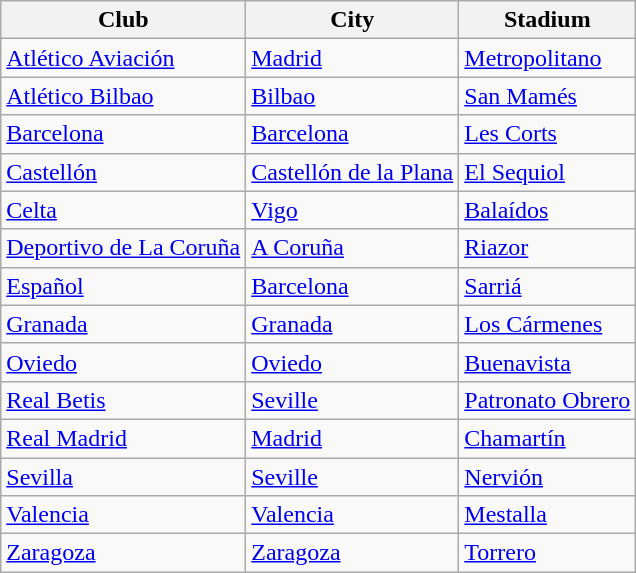<table class="wikitable sortable">
<tr>
<th>Club</th>
<th>City</th>
<th>Stadium</th>
</tr>
<tr>
<td><a href='#'>Atlético Aviación</a></td>
<td><a href='#'>Madrid</a></td>
<td><a href='#'>Metropolitano</a></td>
</tr>
<tr>
<td><a href='#'>Atlético Bilbao</a></td>
<td><a href='#'>Bilbao</a></td>
<td><a href='#'>San Mamés</a></td>
</tr>
<tr>
<td><a href='#'>Barcelona</a></td>
<td><a href='#'>Barcelona</a></td>
<td><a href='#'>Les Corts</a></td>
</tr>
<tr>
<td><a href='#'>Castellón</a></td>
<td><a href='#'>Castellón de la Plana</a></td>
<td><a href='#'>El Sequiol</a></td>
</tr>
<tr>
<td><a href='#'>Celta</a></td>
<td><a href='#'>Vigo</a></td>
<td><a href='#'>Balaídos</a></td>
</tr>
<tr>
<td><a href='#'>Deportivo de La Coruña</a></td>
<td><a href='#'>A Coruña</a></td>
<td><a href='#'>Riazor</a></td>
</tr>
<tr>
<td><a href='#'>Español</a></td>
<td><a href='#'>Barcelona</a></td>
<td><a href='#'>Sarriá</a></td>
</tr>
<tr>
<td><a href='#'>Granada</a></td>
<td><a href='#'>Granada</a></td>
<td><a href='#'>Los Cármenes</a></td>
</tr>
<tr>
<td><a href='#'>Oviedo</a></td>
<td><a href='#'>Oviedo</a></td>
<td><a href='#'>Buenavista</a></td>
</tr>
<tr>
<td><a href='#'>Real Betis</a></td>
<td><a href='#'>Seville</a></td>
<td><a href='#'>Patronato Obrero</a></td>
</tr>
<tr>
<td><a href='#'>Real Madrid</a></td>
<td><a href='#'>Madrid</a></td>
<td><a href='#'>Chamartín</a></td>
</tr>
<tr>
<td><a href='#'>Sevilla</a></td>
<td><a href='#'>Seville</a></td>
<td><a href='#'>Nervión</a></td>
</tr>
<tr>
<td><a href='#'>Valencia</a></td>
<td><a href='#'>Valencia</a></td>
<td><a href='#'>Mestalla</a></td>
</tr>
<tr>
<td><a href='#'>Zaragoza</a></td>
<td><a href='#'>Zaragoza</a></td>
<td><a href='#'>Torrero</a></td>
</tr>
</table>
